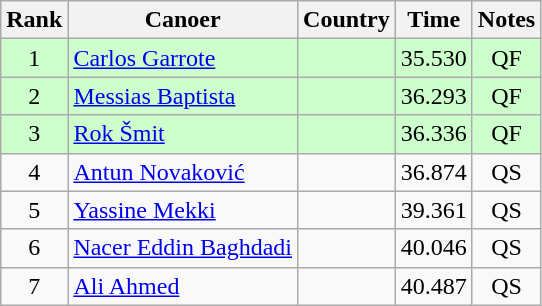<table class="wikitable" style="text-align:center;">
<tr>
<th>Rank</th>
<th>Canoer</th>
<th>Country</th>
<th>Time</th>
<th>Notes</th>
</tr>
<tr bgcolor=ccffcc>
<td>1</td>
<td align="left"><a href='#'>Carlos Garrote</a></td>
<td align="left"></td>
<td>35.530</td>
<td>QF</td>
</tr>
<tr bgcolor=ccffcc>
<td>2</td>
<td align="left"><a href='#'>Messias Baptista</a></td>
<td align="left"></td>
<td>36.293</td>
<td>QF</td>
</tr>
<tr bgcolor=ccffcc>
<td>3</td>
<td align="left"><a href='#'>Rok Šmit</a></td>
<td align="left"></td>
<td>36.336</td>
<td>QF</td>
</tr>
<tr>
<td>4</td>
<td align="left"><a href='#'>Antun Novaković</a></td>
<td align="left"></td>
<td>36.874</td>
<td>QS</td>
</tr>
<tr>
<td>5</td>
<td align="left"><a href='#'>Yassine Mekki</a></td>
<td align="left"></td>
<td>39.361</td>
<td>QS</td>
</tr>
<tr>
<td>6</td>
<td align="left"><a href='#'>Nacer Eddin Baghdadi</a></td>
<td align="left"></td>
<td>40.046</td>
<td>QS</td>
</tr>
<tr>
<td>7</td>
<td align="left"><a href='#'>Ali Ahmed</a></td>
<td align="left"></td>
<td>40.487</td>
<td>QS</td>
</tr>
</table>
